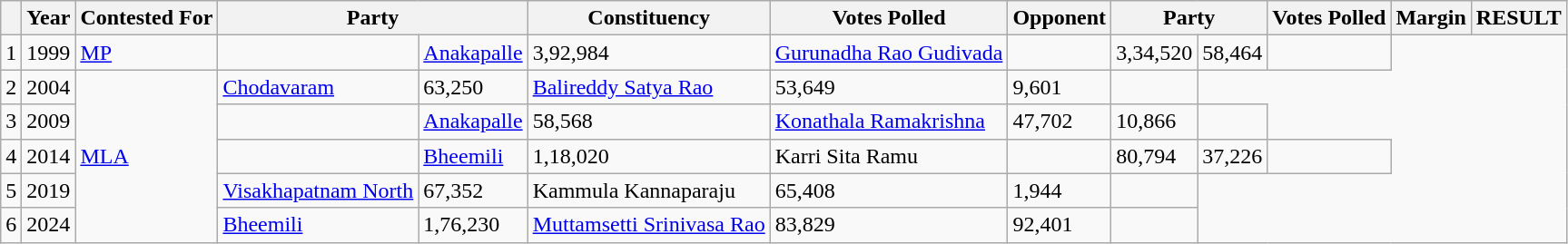<table class="wikitable">
<tr>
<th></th>
<th>Year</th>
<th>Contested For</th>
<th colspan="2">Party</th>
<th>Constituency</th>
<th>Votes Polled</th>
<th>Opponent</th>
<th colspan="2">Party</th>
<th>Votes Polled</th>
<th>Margin</th>
<th>RESULT</th>
</tr>
<tr>
<td>1</td>
<td>1999</td>
<td><a href='#'>MP</a></td>
<td></td>
<td><a href='#'>Anakapalle</a></td>
<td>3,92,984</td>
<td><a href='#'>Gurunadha Rao Gudivada</a></td>
<td></td>
<td>3,34,520</td>
<td>58,464</td>
<td></td>
</tr>
<tr>
<td>2</td>
<td>2004</td>
<td rowspan="5"><a href='#'>MLA</a></td>
<td><a href='#'>Chodavaram</a></td>
<td>63,250</td>
<td><a href='#'>Balireddy Satya Rao</a></td>
<td>53,649</td>
<td>9,601</td>
<td></td>
</tr>
<tr>
<td>3</td>
<td>2009</td>
<td></td>
<td><a href='#'>Anakapalle</a></td>
<td>58,568</td>
<td><a href='#'>Konathala Ramakrishna</a></td>
<td>47,702</td>
<td>10,866</td>
<td></td>
</tr>
<tr>
<td>4</td>
<td>2014</td>
<td></td>
<td><a href='#'>Bheemili</a></td>
<td>1,18,020</td>
<td>Karri Sita Ramu</td>
<td></td>
<td>80,794</td>
<td>37,226</td>
<td></td>
</tr>
<tr>
<td>5</td>
<td>2019</td>
<td><a href='#'>Visakhapatnam North</a></td>
<td>67,352</td>
<td>Kammula Kannaparaju</td>
<td>65,408</td>
<td>1,944</td>
<td></td>
</tr>
<tr>
<td>6</td>
<td>2024</td>
<td><a href='#'>Bheemili</a></td>
<td>1,76,230</td>
<td><a href='#'>Muttamsetti Srinivasa Rao</a></td>
<td>83,829</td>
<td>92,401</td>
<td></td>
</tr>
</table>
